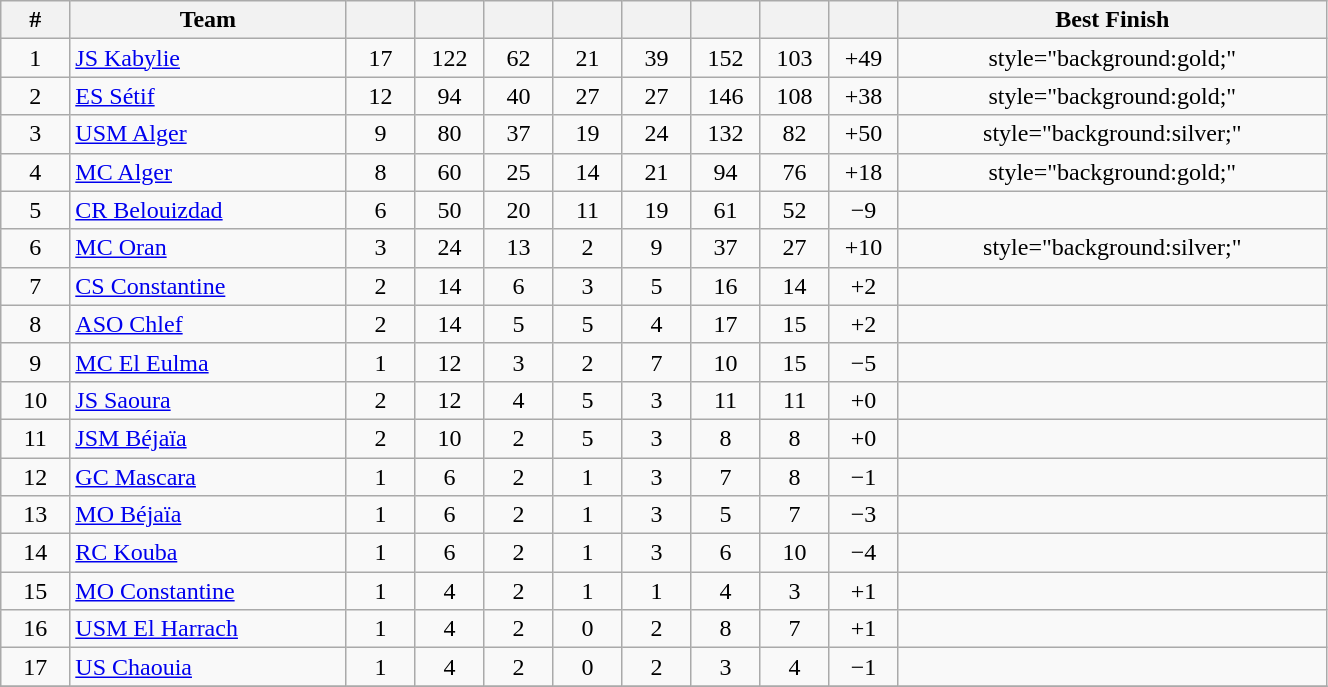<table width=70% class="wikitable sortable" style="text-align:center">
<tr>
<th width=5%>#</th>
<th width=20%>Team</th>
<th width=5%></th>
<th width=5%></th>
<th width=5%></th>
<th width=5%></th>
<th width=5%></th>
<th width=5%></th>
<th width=5%></th>
<th width=5%></th>
<th width=31%>Best Finish</th>
</tr>
<tr>
<td>1</td>
<td align=left><a href='#'>JS Kabylie</a></td>
<td>17</td>
<td>122</td>
<td>62</td>
<td>21</td>
<td>39</td>
<td>152</td>
<td>103</td>
<td>+49</td>
<td>style="background:gold;" </td>
</tr>
<tr>
<td>2</td>
<td align=left><a href='#'>ES Sétif</a></td>
<td>12</td>
<td>94</td>
<td>40</td>
<td>27</td>
<td>27</td>
<td>146</td>
<td>108</td>
<td>+38</td>
<td>style="background:gold;" </td>
</tr>
<tr>
<td>3</td>
<td align=left><a href='#'>USM Alger</a></td>
<td>9</td>
<td>80</td>
<td>37</td>
<td>19</td>
<td>24</td>
<td>132</td>
<td>82</td>
<td>+50</td>
<td>style="background:silver;" </td>
</tr>
<tr>
<td>4</td>
<td align=left><a href='#'>MC Alger</a></td>
<td>8</td>
<td>60</td>
<td>25</td>
<td>14</td>
<td>21</td>
<td>94</td>
<td>76</td>
<td>+18</td>
<td>style="background:gold;" </td>
</tr>
<tr>
<td>5</td>
<td align=left><a href='#'>CR Belouizdad</a></td>
<td>6</td>
<td>50</td>
<td>20</td>
<td>11</td>
<td>19</td>
<td>61</td>
<td>52</td>
<td>−9</td>
<td></td>
</tr>
<tr>
<td>6</td>
<td align=left><a href='#'>MC Oran</a></td>
<td>3</td>
<td>24</td>
<td>13</td>
<td>2</td>
<td>9</td>
<td>37</td>
<td>27</td>
<td>+10</td>
<td>style="background:silver;" </td>
</tr>
<tr>
<td>7</td>
<td align=left><a href='#'>CS Constantine</a></td>
<td>2</td>
<td>14</td>
<td>6</td>
<td>3</td>
<td>5</td>
<td>16</td>
<td>14</td>
<td>+2</td>
<td></td>
</tr>
<tr>
<td>8</td>
<td align=left><a href='#'>ASO Chlef</a></td>
<td>2</td>
<td>14</td>
<td>5</td>
<td>5</td>
<td>4</td>
<td>17</td>
<td>15</td>
<td>+2</td>
<td></td>
</tr>
<tr>
<td>9</td>
<td align=left><a href='#'>MC El Eulma</a></td>
<td>1</td>
<td>12</td>
<td>3</td>
<td>2</td>
<td>7</td>
<td>10</td>
<td>15</td>
<td>−5</td>
<td></td>
</tr>
<tr>
<td>10</td>
<td align=left><a href='#'>JS Saoura</a></td>
<td>2</td>
<td>12</td>
<td>4</td>
<td>5</td>
<td>3</td>
<td>11</td>
<td>11</td>
<td>+0</td>
<td></td>
</tr>
<tr>
<td>11</td>
<td align=left><a href='#'>JSM Béjaïa</a></td>
<td>2</td>
<td>10</td>
<td>2</td>
<td>5</td>
<td>3</td>
<td>8</td>
<td>8</td>
<td>+0</td>
<td></td>
</tr>
<tr>
<td>12</td>
<td align=left><a href='#'>GC Mascara</a></td>
<td>1</td>
<td>6</td>
<td>2</td>
<td>1</td>
<td>3</td>
<td>7</td>
<td>8</td>
<td>−1</td>
<td></td>
</tr>
<tr>
<td>13</td>
<td align=left><a href='#'>MO Béjaïa</a></td>
<td>1</td>
<td>6</td>
<td>2</td>
<td>1</td>
<td>3</td>
<td>5</td>
<td>7</td>
<td>−3</td>
<td></td>
</tr>
<tr>
<td>14</td>
<td align=left><a href='#'>RC Kouba</a></td>
<td>1</td>
<td>6</td>
<td>2</td>
<td>1</td>
<td>3</td>
<td>6</td>
<td>10</td>
<td>−4</td>
<td></td>
</tr>
<tr>
<td>15</td>
<td align=left><a href='#'>MO Constantine</a></td>
<td>1</td>
<td>4</td>
<td>2</td>
<td>1</td>
<td>1</td>
<td>4</td>
<td>3</td>
<td>+1</td>
<td></td>
</tr>
<tr>
<td>16</td>
<td align=left><a href='#'>USM El Harrach</a></td>
<td>1</td>
<td>4</td>
<td>2</td>
<td>0</td>
<td>2</td>
<td>8</td>
<td>7</td>
<td>+1</td>
<td></td>
</tr>
<tr>
<td>17</td>
<td align=left><a href='#'>US Chaouia</a></td>
<td>1</td>
<td>4</td>
<td>2</td>
<td>0</td>
<td>2</td>
<td>3</td>
<td>4</td>
<td>−1</td>
<td></td>
</tr>
<tr>
</tr>
</table>
